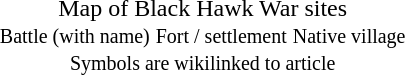<table style="text-align:center" align="right">
<tr>
<td></td>
</tr>
<tr>
<td>Map of Black Hawk War sites<br> <small>Battle (with name)</small>  <small>Fort / settlement</small>  <small>Native village</small><br><small>Symbols are wikilinked to article</small></td>
</tr>
</table>
